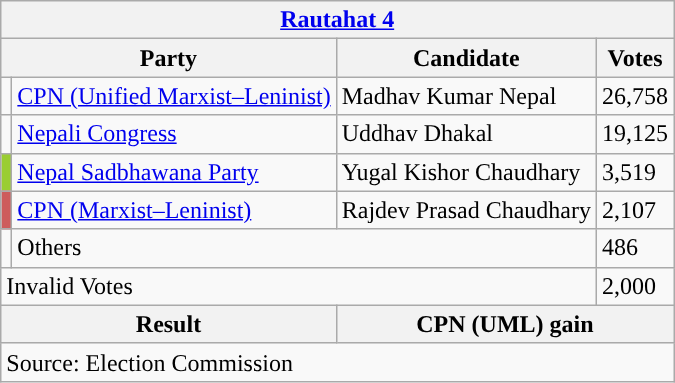<table class="wikitable">
<tr>
<th colspan="4"><a href='#'>Rautahat 4</a></th>
</tr>
<tr>
<th colspan="2">Party</th>
<th>Candidate</th>
<th>Votes</th>
</tr>
<tr>
<td style="background-color:"></td>
<td><a href='#'>CPN (Unified Marxist–Leninist)</a></td>
<td>Madhav Kumar Nepal</td>
<td>26,758</td>
</tr>
<tr>
<td style="background-color:"></td>
<td><a href='#'>Nepali Congress</a></td>
<td>Uddhav Dhakal</td>
<td>19,125</td>
</tr>
<tr>
<td style="background-color:yellowgreen"></td>
<td><a href='#'>Nepal Sadbhawana Party</a></td>
<td>Yugal Kishor Chaudhary</td>
<td>3,519</td>
</tr>
<tr>
<td style="background-color:indianred"></td>
<td><a href='#'>CPN (Marxist–Leninist)</a></td>
<td>Rajdev Prasad Chaudhary</td>
<td>2,107</td>
</tr>
<tr>
<td></td>
<td colspan="2">Others</td>
<td>486</td>
</tr>
<tr>
<td colspan="3">Invalid Votes</td>
<td>2,000</td>
</tr>
<tr>
<th colspan="2">Result</th>
<th colspan="2">CPN (UML) gain</th>
</tr>
<tr>
<td colspan="4">Source: Election Commission</td>
</tr>
</table>
